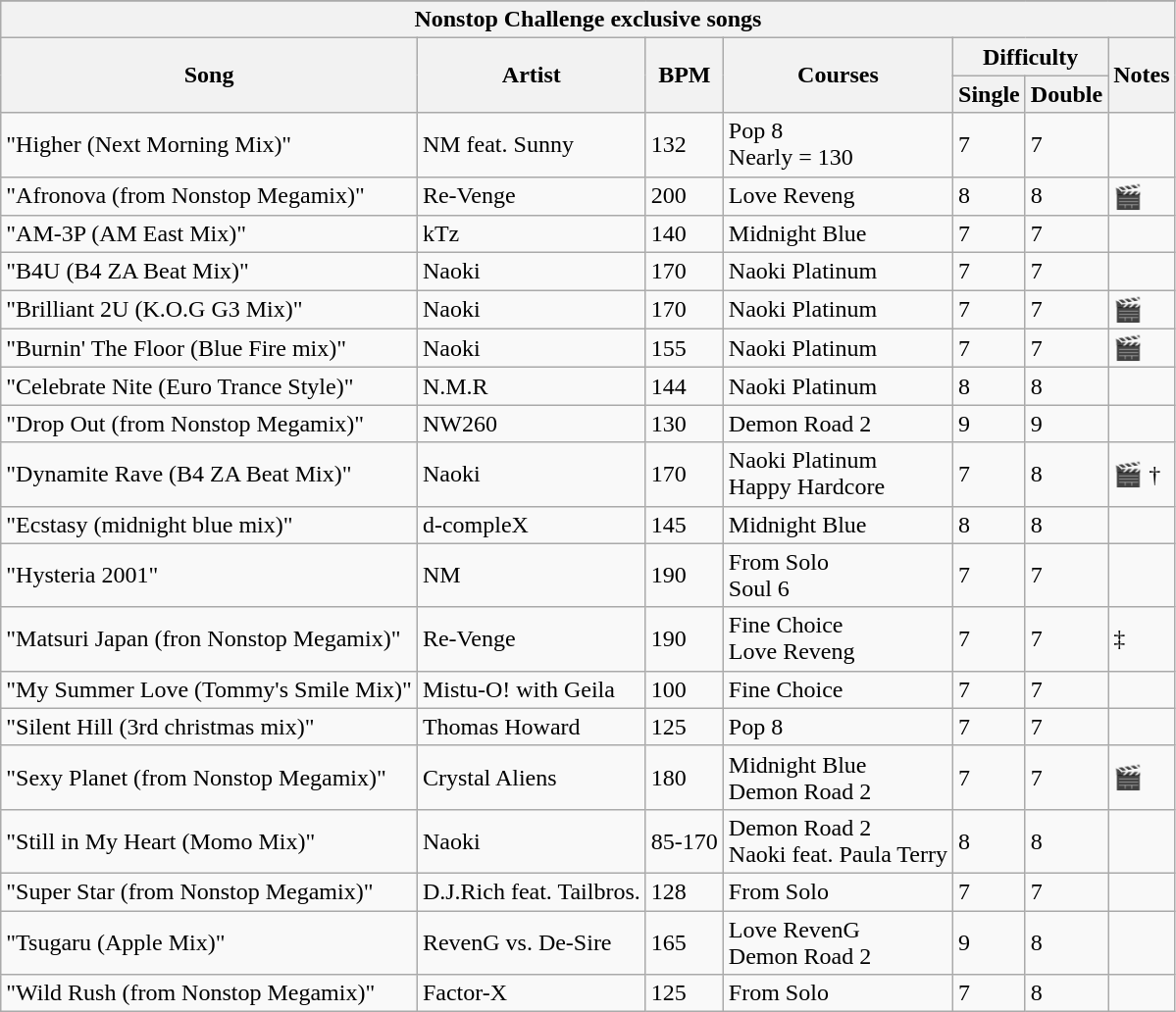<table class="wikitable collapsible collapsed" style="font-size:100%;">
<tr>
</tr>
<tr>
<th colspan="7">Nonstop Challenge exclusive songs</th>
</tr>
<tr>
<th rowspan="2">Song</th>
<th rowspan="2">Artist</th>
<th rowspan="2">BPM</th>
<th rowspan="2">Courses</th>
<th colspan="2">Difficulty</th>
<th rowspan="2">Notes</th>
</tr>
<tr>
<th>Single</th>
<th>Double</th>
</tr>
<tr>
<td>"Higher (Next Morning Mix)"</td>
<td>NM feat. Sunny</td>
<td>132</td>
<td>Pop 8<br>Nearly = 130</td>
<td>7</td>
<td>7</td>
<td></td>
</tr>
<tr>
<td>"Afronova (from Nonstop Megamix)"</td>
<td>Re-Venge</td>
<td>200</td>
<td>Love Reveng</td>
<td>8</td>
<td>8</td>
<td>🎬</td>
</tr>
<tr>
<td>"AM-3P (AM East Mix)"</td>
<td>kTz</td>
<td>140</td>
<td>Midnight Blue</td>
<td>7</td>
<td>7</td>
<td></td>
</tr>
<tr>
<td>"B4U (B4 ZA Beat Mix)"</td>
<td>Naoki</td>
<td>170</td>
<td>Naoki Platinum</td>
<td>7</td>
<td>7</td>
<td></td>
</tr>
<tr>
<td>"Brilliant 2U (K.O.G G3 Mix)"</td>
<td>Naoki</td>
<td>170</td>
<td>Naoki Platinum</td>
<td>7</td>
<td>7</td>
<td>🎬</td>
</tr>
<tr>
<td>"Burnin' The Floor (Blue Fire mix)"</td>
<td>Naoki</td>
<td>155</td>
<td>Naoki Platinum</td>
<td>7</td>
<td>7</td>
<td>🎬</td>
</tr>
<tr>
<td>"Celebrate Nite (Euro Trance Style)"</td>
<td>N.M.R</td>
<td>144</td>
<td>Naoki Platinum</td>
<td>8</td>
<td>8</td>
<td></td>
</tr>
<tr>
<td>"Drop Out (from Nonstop Megamix)"</td>
<td>NW260</td>
<td>130</td>
<td>Demon Road 2</td>
<td>9</td>
<td>9</td>
<td></td>
</tr>
<tr>
<td>"Dynamite Rave (B4 ZA Beat Mix)"</td>
<td>Naoki</td>
<td>170</td>
<td>Naoki Platinum<br>Happy Hardcore</td>
<td>7</td>
<td>8</td>
<td>🎬 †</td>
</tr>
<tr>
<td>"Ecstasy (midnight blue mix)"</td>
<td>d-compleX</td>
<td>145</td>
<td>Midnight Blue</td>
<td>8</td>
<td>8</td>
<td></td>
</tr>
<tr>
<td>"Hysteria 2001"</td>
<td>NM</td>
<td>190</td>
<td>From Solo<br>Soul 6</td>
<td>7</td>
<td>7</td>
<td></td>
</tr>
<tr>
<td>"Matsuri Japan (fron Nonstop Megamix)"</td>
<td>Re-Venge</td>
<td>190</td>
<td>Fine Choice<br>Love Reveng</td>
<td>7</td>
<td>7</td>
<td>‡</td>
</tr>
<tr>
<td>"My Summer Love (Tommy's Smile Mix)"</td>
<td>Mistu-O! with Geila</td>
<td>100</td>
<td>Fine Choice</td>
<td>7</td>
<td>7</td>
<td></td>
</tr>
<tr>
<td>"Silent Hill (3rd christmas mix)"</td>
<td>Thomas Howard</td>
<td>125</td>
<td>Pop 8</td>
<td>7</td>
<td>7</td>
<td></td>
</tr>
<tr>
<td>"Sexy Planet (from Nonstop Megamix)"</td>
<td>Crystal Aliens</td>
<td>180</td>
<td>Midnight Blue<br>Demon Road 2</td>
<td>7</td>
<td>7</td>
<td>🎬</td>
</tr>
<tr>
<td>"Still in My Heart (Momo Mix)"</td>
<td>Naoki</td>
<td>85-170</td>
<td>Demon Road 2<br>Naoki feat. Paula Terry</td>
<td>8</td>
<td>8</td>
<td></td>
</tr>
<tr>
<td>"Super Star (from Nonstop Megamix)"</td>
<td>D.J.Rich feat. Tailbros.</td>
<td>128</td>
<td>From Solo</td>
<td>7</td>
<td>7</td>
<td></td>
</tr>
<tr>
<td>"Tsugaru (Apple Mix)"</td>
<td>RevenG vs. De-Sire</td>
<td>165</td>
<td>Love RevenG<br>Demon Road 2</td>
<td>9</td>
<td>8</td>
<td></td>
</tr>
<tr>
<td>"Wild Rush (from Nonstop Megamix)"</td>
<td>Factor-X</td>
<td>125</td>
<td>From Solo</td>
<td>7</td>
<td>8</td>
<td></td>
</tr>
</table>
